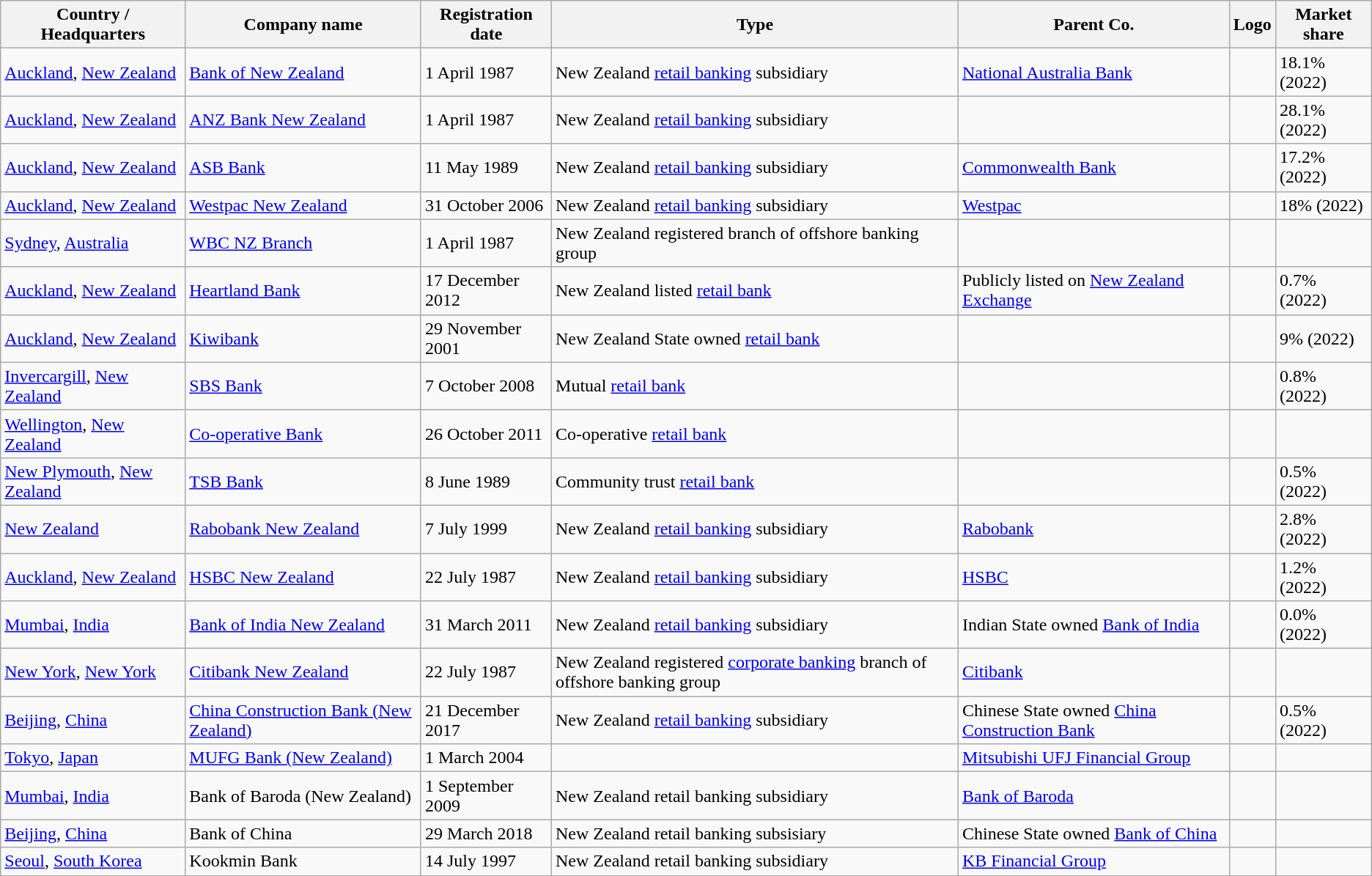<table class="wikitable sortable">
<tr>
<th>Country / Headquarters</th>
<th>Company name</th>
<th>Registration date</th>
<th>Type</th>
<th>Parent Co.</th>
<th>Logo</th>
<th>Market share</th>
</tr>
<tr>
<td> <a href='#'>Auckland</a>, <a href='#'>New Zealand</a></td>
<td><a href='#'>Bank of New Zealand</a></td>
<td>1 April 1987</td>
<td>New Zealand <a href='#'>retail banking</a> subsidiary</td>
<td><a href='#'>National Australia Bank</a></td>
<td></td>
<td>18.1% (2022) </td>
</tr>
<tr>
<td> <a href='#'>Auckland</a>, <a href='#'>New Zealand</a></td>
<td><a href='#'>ANZ Bank New Zealand</a></td>
<td>1 April 1987</td>
<td>New Zealand <a href='#'>retail banking</a> subsidiary</td>
<td></td>
<td></td>
<td>28.1% (2022) </td>
</tr>
<tr>
<td> <a href='#'>Auckland</a>, <a href='#'>New Zealand</a></td>
<td><a href='#'>ASB Bank</a></td>
<td>11 May 1989</td>
<td>New Zealand <a href='#'>retail banking</a> subsidiary</td>
<td><a href='#'>Commonwealth Bank</a></td>
<td></td>
<td>17.2% (2022) </td>
</tr>
<tr>
<td> <a href='#'>Auckland</a>, <a href='#'>New Zealand</a></td>
<td><a href='#'>Westpac New Zealand</a></td>
<td>31 October 2006</td>
<td>New Zealand <a href='#'>retail banking</a> subsidiary</td>
<td><a href='#'>Westpac</a></td>
<td></td>
<td>18% (2022) </td>
</tr>
<tr>
<td> <a href='#'>Sydney</a>, <a href='#'>Australia</a></td>
<td><a href='#'>WBC NZ Branch</a></td>
<td>1 April 1987</td>
<td>New Zealand registered branch of offshore banking group</td>
<td></td>
<td></td>
<td></td>
</tr>
<tr>
<td> <a href='#'>Auckland</a>, <a href='#'>New Zealand</a></td>
<td><a href='#'>Heartland Bank</a></td>
<td>17 December 2012</td>
<td>New Zealand listed <a href='#'>retail bank</a></td>
<td>Publicly listed on <a href='#'>New Zealand Exchange</a></td>
<td></td>
<td>0.7% (2022)</td>
</tr>
<tr>
<td> <a href='#'>Auckland</a>, <a href='#'>New Zealand</a></td>
<td><a href='#'>Kiwibank</a></td>
<td>29 November 2001</td>
<td>New Zealand State owned <a href='#'>retail bank</a></td>
<td></td>
<td></td>
<td>9% (2022) </td>
</tr>
<tr>
<td> <a href='#'>Invercargill</a>, <a href='#'>New Zealand</a></td>
<td><a href='#'>SBS Bank</a></td>
<td>7 October 2008</td>
<td>Mutual <a href='#'>retail bank</a></td>
<td></td>
<td></td>
<td>0.8% (2022)</td>
</tr>
<tr>
<td> <a href='#'>Wellington</a>, <a href='#'>New Zealand</a></td>
<td><a href='#'>Co-operative Bank</a></td>
<td>26 October 2011</td>
<td>Co-operative <a href='#'>retail bank</a></td>
<td></td>
<td></td>
<td></td>
</tr>
<tr>
<td> <a href='#'>New Plymouth</a>, <a href='#'>New Zealand</a></td>
<td><a href='#'>TSB Bank</a></td>
<td>8 June 1989</td>
<td>Community trust <a href='#'>retail bank</a></td>
<td></td>
<td></td>
<td>0.5% (2022)</td>
</tr>
<tr>
<td> <a href='#'>New Zealand</a></td>
<td><a href='#'>Rabobank New Zealand</a></td>
<td>7 July 1999</td>
<td>New Zealand <a href='#'>retail banking</a> subsidiary</td>
<td><a href='#'>Rabobank</a></td>
<td></td>
<td>2.8% (2022)</td>
</tr>
<tr>
<td> <a href='#'>Auckland</a>, <a href='#'>New Zealand</a></td>
<td><a href='#'>HSBC New Zealand</a></td>
<td>22 July 1987</td>
<td>New Zealand <a href='#'>retail banking</a> subsidiary</td>
<td><a href='#'>HSBC</a></td>
<td></td>
<td>1.2% (2022)</td>
</tr>
<tr>
<td> <a href='#'>Mumbai</a>, <a href='#'>India</a></td>
<td><a href='#'>Bank of India New Zealand</a></td>
<td>31 March 2011</td>
<td>New Zealand <a href='#'>retail banking</a> subsidiary</td>
<td>Indian State owned <a href='#'>Bank of India</a></td>
<td></td>
<td>0.0% (2022)</td>
</tr>
<tr>
<td><a href='#'>New York</a>, <a href='#'>New York</a></td>
<td><a href='#'>Citibank New Zealand</a></td>
<td>22 July 1987</td>
<td>New Zealand registered <a href='#'>corporate banking</a> branch of offshore banking group</td>
<td><a href='#'>Citibank</a></td>
<td></td>
<td></td>
</tr>
<tr>
<td> <a href='#'>Beijing</a>, <a href='#'>China</a></td>
<td><a href='#'>China Construction Bank (New Zealand)</a></td>
<td>21 December 2017</td>
<td>New Zealand <a href='#'>retail banking</a> subsidiary</td>
<td>Chinese State owned <a href='#'>China Construction Bank</a></td>
<td></td>
<td>0.5% (2022)</td>
</tr>
<tr>
<td> <a href='#'>Tokyo</a>, <a href='#'>Japan</a></td>
<td><a href='#'>MUFG Bank (New Zealand)</a></td>
<td>1 March 2004</td>
<td></td>
<td><a href='#'>Mitsubishi UFJ Financial Group</a></td>
<td></td>
<td></td>
</tr>
<tr>
<td> <a href='#'>Mumbai</a>, <a href='#'>India</a></td>
<td>Bank of Baroda (New Zealand)</td>
<td>1 September 2009</td>
<td>New Zealand retail banking subsidiary</td>
<td><a href='#'>Bank of Baroda</a></td>
<td></td>
<td></td>
</tr>
<tr>
<td> <a href='#'>Beijing</a>, <a href='#'>China</a></td>
<td>Bank of China</td>
<td>29 March 2018</td>
<td>New Zealand retail banking subsisiary</td>
<td>Chinese State owned <a href='#'>Bank of China</a></td>
<td></td>
<td></td>
</tr>
<tr>
<td><a href='#'>Seoul</a>, <a href='#'>South Korea</a></td>
<td>Kookmin Bank</td>
<td>14 July 1997</td>
<td>New Zealand retail banking subsidiary</td>
<td><a href='#'>KB Financial Group</a></td>
<td></td>
<td></td>
</tr>
</table>
